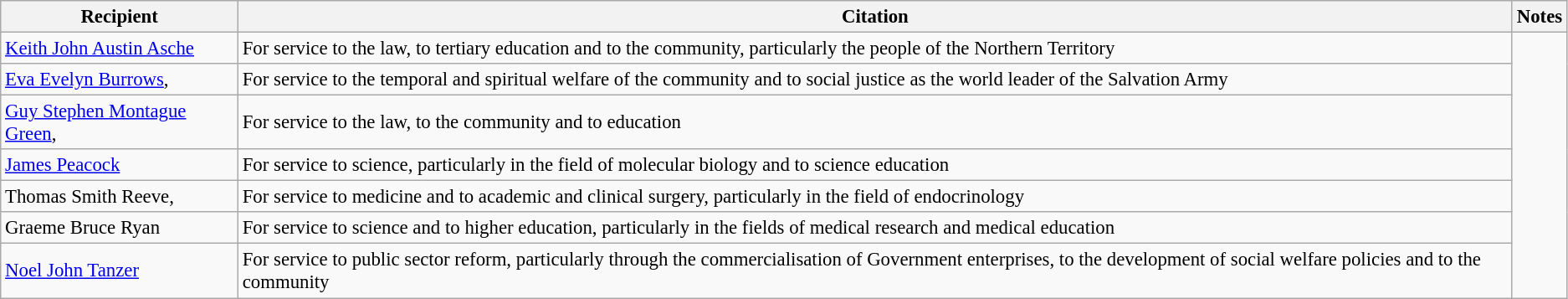<table class="wikitable" style="font-size:95%;">
<tr>
<th>Recipient</th>
<th>Citation</th>
<th>Notes</th>
</tr>
<tr>
<td> <a href='#'>Keith John Austin Asche</a></td>
<td>For service to the law, to tertiary education and to the community, particularly the people of the Northern Territory</td>
<td rowspan=7></td>
</tr>
<tr>
<td> <a href='#'>Eva Evelyn Burrows</a>, </td>
<td>For service to the temporal and spiritual welfare of the community and to social justice as the world leader of the Salvation Army</td>
</tr>
<tr>
<td> <a href='#'>Guy Stephen Montague Green</a>, </td>
<td>For service to the law, to the community and to education</td>
</tr>
<tr>
<td> <a href='#'>James Peacock</a></td>
<td>For service to science, particularly in the field of molecular biology and to science education</td>
</tr>
<tr>
<td> Thomas Smith Reeve, </td>
<td>For service to medicine and to academic and clinical surgery, particularly in the field of endocrinology</td>
</tr>
<tr>
<td> Graeme Bruce Ryan</td>
<td>For service to science and to higher education, particularly in the fields of medical research and medical education</td>
</tr>
<tr>
<td><a href='#'>Noel John Tanzer</a></td>
<td>For service to public sector reform, particularly through the commercialisation of Government enterprises, to the development of social welfare policies and to the community</td>
</tr>
</table>
